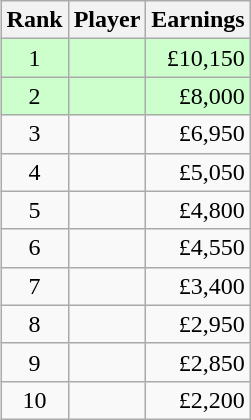<table class="wikitable" style="float:right; text-align:right; margin-left:1em">
<tr>
<th>Rank</th>
<th>Player</th>
<th>Earnings</th>
</tr>
<tr style="background-color:#ccffcc">
<td align=center>1</td>
<td style="text-align:left"></td>
<td>£10,150</td>
</tr>
<tr style="background-color:#ccffcc">
<td align=center>2</td>
<td style="text-align:left"></td>
<td>£8,000</td>
</tr>
<tr>
<td align=center>3</td>
<td style="text-align:left"></td>
<td>£6,950</td>
</tr>
<tr>
<td align=center>4</td>
<td style="text-align:left"></td>
<td>£5,050</td>
</tr>
<tr>
<td align=center>5</td>
<td style="text-align:left"></td>
<td>£4,800</td>
</tr>
<tr>
<td align=center>6</td>
<td style="text-align:left"></td>
<td>£4,550</td>
</tr>
<tr>
<td align=center>7</td>
<td style="text-align:left"></td>
<td>£3,400</td>
</tr>
<tr>
<td align=center>8</td>
<td style="text-align:left"></td>
<td>£2,950</td>
</tr>
<tr>
<td align=center>9</td>
<td style="text-align:left"></td>
<td>£2,850</td>
</tr>
<tr>
<td align=center>10</td>
<td style="text-align:left"></td>
<td>£2,200</td>
</tr>
</table>
